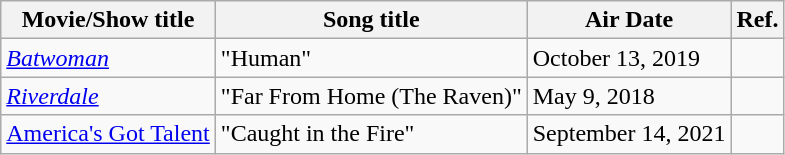<table class="wikitable">
<tr>
<th>Movie/Show title</th>
<th>Song title</th>
<th>Air Date</th>
<th>Ref.</th>
</tr>
<tr>
<td><a href='#'><em>Batwoman</em></a></td>
<td>"Human"</td>
<td>October 13, 2019</td>
<td></td>
</tr>
<tr>
<td><a href='#'><em>Riverdale</em></a></td>
<td>"Far From Home (The Raven)"</td>
<td>May 9, 2018</td>
<td></td>
</tr>
<tr>
<td><a href='#'>America's Got Talent</a></td>
<td>"Caught in the Fire"</td>
<td>September 14, 2021</td>
<td></td>
</tr>
</table>
